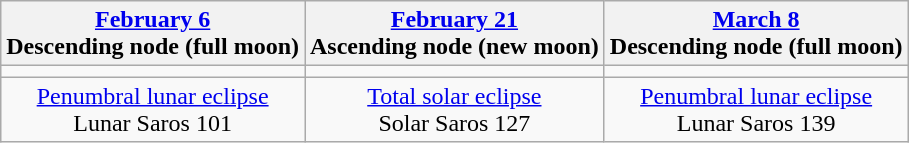<table class="wikitable">
<tr>
<th><a href='#'>February 6</a><br>Descending node (full moon)<br></th>
<th><a href='#'>February 21</a><br>Ascending node (new moon)<br></th>
<th><a href='#'>March 8</a><br>Descending node (full moon)<br></th>
</tr>
<tr>
<td></td>
<td></td>
<td></td>
</tr>
<tr align=center>
<td><a href='#'>Penumbral lunar eclipse</a><br>Lunar Saros 101</td>
<td><a href='#'>Total solar eclipse</a><br>Solar Saros 127</td>
<td><a href='#'>Penumbral lunar eclipse</a><br>Lunar Saros 139</td>
</tr>
</table>
